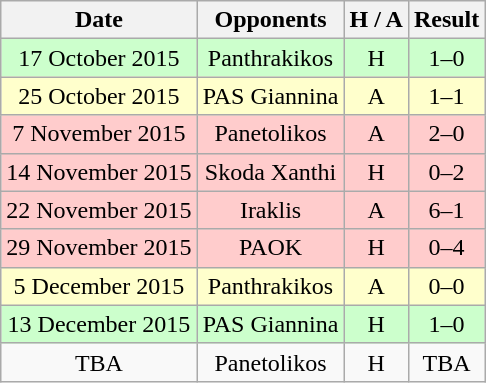<table class="wikitable" style="text-align:center">
<tr>
<th>Date</th>
<th>Opponents</th>
<th>H / A</th>
<th>Result<br></th>
</tr>
<tr bgcolor="#CCFFCC">
<td>17 October 2015</td>
<td>Panthrakikos</td>
<td>H</td>
<td>1–0</td>
</tr>
<tr bgcolor="#FFFFCC">
<td>25 October 2015</td>
<td>PAS Giannina</td>
<td>A</td>
<td>1–1</td>
</tr>
<tr bgcolor="#FFCCCC">
<td>7 November 2015</td>
<td>Panetolikos</td>
<td>A</td>
<td>2–0</td>
</tr>
<tr bgcolor="#FFCCCC">
<td>14 November 2015</td>
<td>Skoda Xanthi</td>
<td>H</td>
<td>0–2</td>
</tr>
<tr bgcolor="#FFCCCC">
<td>22 November 2015</td>
<td>Iraklis</td>
<td>A</td>
<td>6–1</td>
</tr>
<tr bgcolor="#FFCCCC">
<td>29 November 2015</td>
<td>PAOK</td>
<td>H</td>
<td>0–4</td>
</tr>
<tr bgcolor="#FFFFCC">
<td>5 December 2015</td>
<td>Panthrakikos</td>
<td>A</td>
<td>0–0</td>
</tr>
<tr bgcolor="#CCFFCC">
<td>13 December 2015</td>
<td>PAS Giannina</td>
<td>H</td>
<td>1–0</td>
</tr>
<tr>
<td>TBA</td>
<td>Panetolikos</td>
<td>H</td>
<td>TBA</td>
</tr>
</table>
